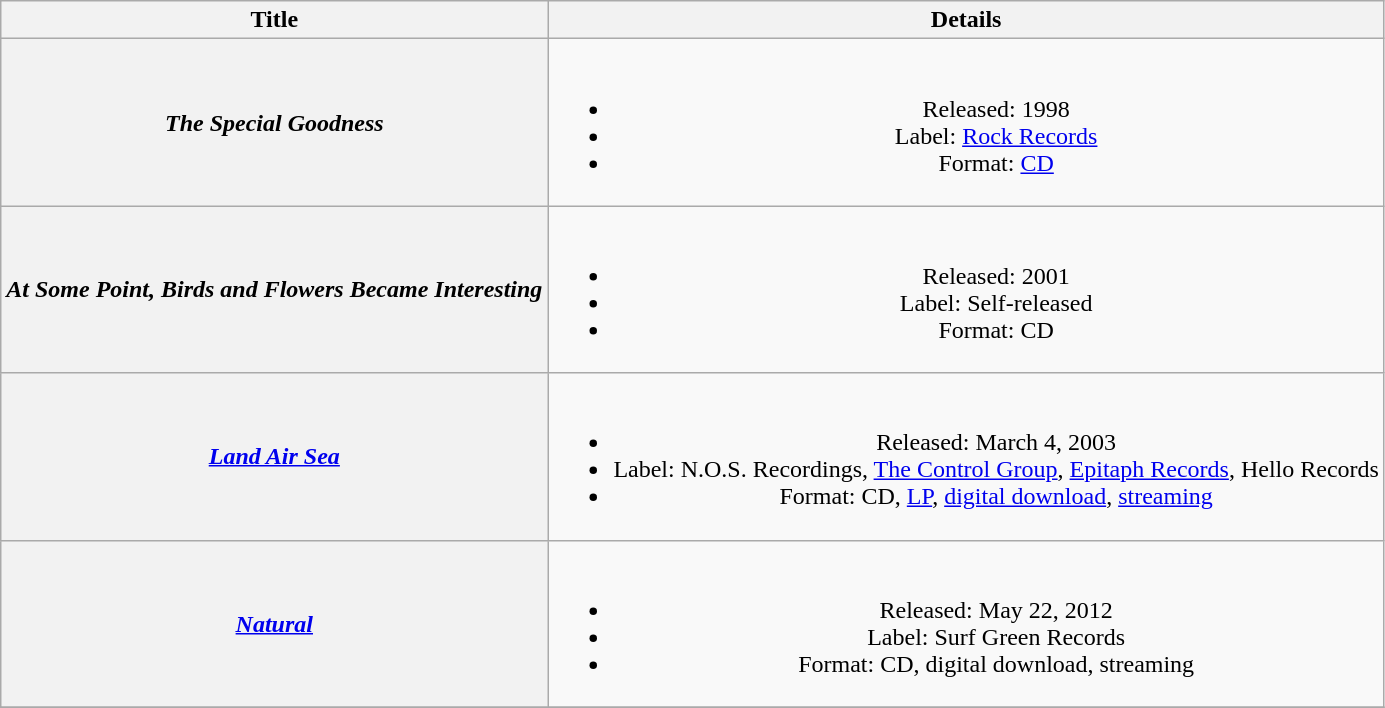<table class="wikitable plainrowheaders" style="text-align:center;" border="1">
<tr>
<th>Title</th>
<th>Details</th>
</tr>
<tr>
<th scope="row"><em>The Special Goodness</em></th>
<td><br><ul><li>Released: 1998</li><li>Label: <a href='#'>Rock Records</a></li><li>Format: <a href='#'>CD</a></li></ul></td>
</tr>
<tr>
<th scope="row"><em>At Some Point, Birds and Flowers Became Interesting</em></th>
<td><br><ul><li>Released: 2001</li><li>Label: Self-released</li><li>Format: CD</li></ul></td>
</tr>
<tr>
<th scope="row"><em><a href='#'>Land Air Sea</a></em></th>
<td><br><ul><li>Released: March 4, 2003</li><li>Label: N.O.S. Recordings, <a href='#'>The Control Group</a>, <a href='#'>Epitaph Records</a>, Hello Records</li><li>Format: CD, <a href='#'>LP</a>, <a href='#'>digital download</a>, <a href='#'>streaming</a></li></ul></td>
</tr>
<tr>
<th scope="row"><em><a href='#'>Natural</a></em></th>
<td><br><ul><li>Released: May 22, 2012</li><li>Label: Surf Green Records</li><li>Format: CD, digital download, streaming</li></ul></td>
</tr>
<tr>
</tr>
</table>
